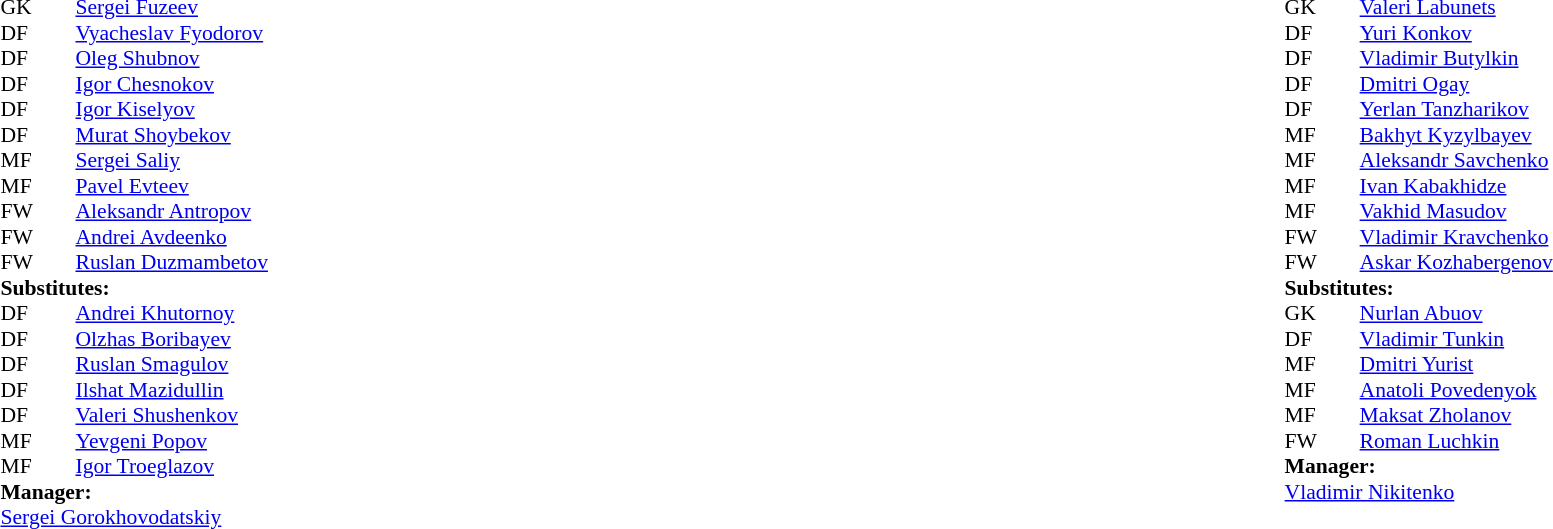<table style="width:100%;">
<tr>
<td style="vertical-align:top; width:50%;"><br><table style="font-size: 90%" cellspacing="0" cellpadding="0">
<tr>
<th width=25></th>
<th width=25></th>
</tr>
<tr>
<td>GK</td>
<td></td>
<td> <a href='#'>Sergei Fuzeev</a></td>
</tr>
<tr>
<td>DF</td>
<td></td>
<td> <a href='#'>Vyacheslav Fyodorov</a></td>
</tr>
<tr>
<td>DF</td>
<td></td>
<td> <a href='#'>Oleg Shubnov</a></td>
</tr>
<tr>
<td>DF</td>
<td></td>
<td> <a href='#'>Igor Chesnokov</a></td>
</tr>
<tr>
<td>DF</td>
<td></td>
<td> <a href='#'>Igor Kiselyov</a></td>
<td></td>
</tr>
<tr>
<td>DF</td>
<td></td>
<td> <a href='#'>Murat Shoybekov</a></td>
<td></td>
</tr>
<tr>
<td>MF</td>
<td></td>
<td> <a href='#'>Sergei Saliy</a></td>
</tr>
<tr>
<td>MF</td>
<td></td>
<td> <a href='#'>Pavel Evteev</a></td>
</tr>
<tr>
<td>FW</td>
<td></td>
<td> <a href='#'>Aleksandr Antropov</a></td>
<td></td>
</tr>
<tr>
<td>FW</td>
<td></td>
<td> <a href='#'>Andrei Avdeenko</a></td>
</tr>
<tr>
<td>FW</td>
<td></td>
<td> <a href='#'>Ruslan Duzmambetov</a></td>
</tr>
<tr>
<td colspan=4><strong>Substitutes:</strong></td>
</tr>
<tr>
<td>DF</td>
<td></td>
<td> <a href='#'>Andrei Khutornoy</a></td>
<td></td>
</tr>
<tr>
<td>DF</td>
<td></td>
<td> <a href='#'>Olzhas Boribayev</a></td>
<td></td>
</tr>
<tr>
<td>DF</td>
<td></td>
<td> <a href='#'>Ruslan Smagulov</a></td>
</tr>
<tr>
<td>DF</td>
<td></td>
<td> <a href='#'>Ilshat Mazidullin</a></td>
</tr>
<tr>
<td>DF</td>
<td></td>
<td> <a href='#'>Valeri Shushenkov</a></td>
</tr>
<tr>
<td>MF</td>
<td></td>
<td> <a href='#'>Yevgeni Popov</a></td>
</tr>
<tr>
<td>MF</td>
<td></td>
<td> <a href='#'>Igor Troeglazov</a></td>
<td></td>
</tr>
<tr>
<td colspan=4><strong>Manager:</strong></td>
</tr>
<tr>
<td colspan="4"> <a href='#'>Sergei Gorokhovodatskiy</a></td>
</tr>
</table>
</td>
<td valign="top"></td>
<td style="vertical-align:top; width:50%;"><br><table cellspacing="0" cellpadding="0" style="font-size:90%; margin:auto;">
<tr>
<th width=25></th>
<th width=25></th>
</tr>
<tr>
<td>GK</td>
<td></td>
<td> <a href='#'>Valeri Labunets</a></td>
</tr>
<tr>
<td>DF</td>
<td></td>
<td> <a href='#'>Yuri Konkov</a></td>
</tr>
<tr>
<td>DF</td>
<td></td>
<td> <a href='#'>Vladimir Butylkin</a></td>
</tr>
<tr>
<td>DF</td>
<td></td>
<td> <a href='#'>Dmitri Ogay</a></td>
</tr>
<tr>
<td>DF</td>
<td></td>
<td> <a href='#'>Yerlan Tanzharikov</a></td>
</tr>
<tr>
<td>MF</td>
<td></td>
<td> <a href='#'>Bakhyt Kyzylbayev</a></td>
</tr>
<tr>
<td>MF</td>
<td></td>
<td> <a href='#'>Aleksandr Savchenko</a></td>
<td></td>
</tr>
<tr>
<td>MF</td>
<td></td>
<td> <a href='#'>Ivan Kabakhidze</a></td>
<td></td>
</tr>
<tr>
<td>MF</td>
<td></td>
<td> <a href='#'>Vakhid Masudov</a></td>
</tr>
<tr>
<td>FW</td>
<td></td>
<td> <a href='#'>Vladimir Kravchenko</a></td>
<td></td>
</tr>
<tr>
<td>FW</td>
<td></td>
<td> <a href='#'>Askar Kozhabergenov</a></td>
</tr>
<tr>
<td colspan=4><strong>Substitutes:</strong></td>
</tr>
<tr>
<td>GK</td>
<td></td>
<td> <a href='#'>Nurlan Abuov</a></td>
</tr>
<tr>
<td>DF</td>
<td></td>
<td> <a href='#'>Vladimir Tunkin</a></td>
</tr>
<tr>
<td>MF</td>
<td></td>
<td> <a href='#'>Dmitri Yurist</a></td>
<td></td>
</tr>
<tr>
<td>MF</td>
<td></td>
<td> <a href='#'>Anatoli Povedenyok</a></td>
<td></td>
</tr>
<tr>
<td>MF</td>
<td></td>
<td> <a href='#'>Maksat Zholanov</a></td>
</tr>
<tr>
<td>FW</td>
<td></td>
<td> <a href='#'>Roman Luchkin</a></td>
<td></td>
</tr>
<tr>
<td colspan=4><strong>Manager:</strong></td>
</tr>
<tr>
<td colspan="4"> <a href='#'>Vladimir Nikitenko</a></td>
</tr>
</table>
</td>
</tr>
</table>
